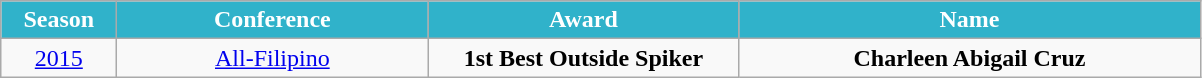<table class="wikitable">
<tr>
<th width=70px style="background:#30B2CA; color:white; text-align: center"><strong>Season</strong></th>
<th width=200px style="background:#30B2CA; color:white; text-align: center"><strong>Conference</strong></th>
<th width=200px style="background:#30B2CA; color:white; text-align: center"><strong>Award</strong></th>
<th width=300px style="background:#30B2CA; color:white; text-align: center"><strong>Name</strong></th>
</tr>
<tr align=center>
<td><a href='#'>2015</a></td>
<td><a href='#'>All-Filipino</a></td>
<td><strong>1st Best Outside Spiker</strong></td>
<td><strong>Charleen Abigail Cruz</strong></td>
</tr>
</table>
